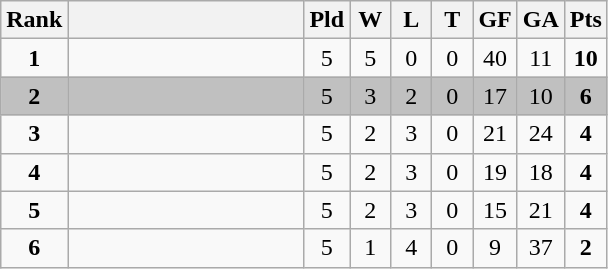<table class="wikitable">
<tr>
<th bgcolor="#efefef" width="20">Rank</th>
<th bgcolor="#efefef" width="150"></th>
<th bgcolor="#efefef" width="20">Pld</th>
<th bgcolor="#efefef" width="20">W</th>
<th bgcolor="#efefef" width="20">L</th>
<th bgcolor="#efefef" width="20">T</th>
<th bgcolor="#efefef" width="20">GF</th>
<th bgcolor="#efefef" width="20">GA</th>
<th bgcolor="#efefef" width="20">Pts</th>
</tr>
<tr align=center>
<td><strong>1</strong></td>
<td align=left></td>
<td>5</td>
<td>5</td>
<td>0</td>
<td>0</td>
<td>40</td>
<td>11</td>
<td><strong>10</strong></td>
</tr>
<tr align=center bgcolor="silver">
<td><strong>2</strong></td>
<td align=left> </td>
<td>5</td>
<td>3</td>
<td>2</td>
<td>0</td>
<td>17</td>
<td>10</td>
<td><strong>6</strong></td>
</tr>
<tr align=center>
<td><strong>3</strong></td>
<td align=left></td>
<td>5</td>
<td>2</td>
<td>3</td>
<td>0</td>
<td>21</td>
<td>24</td>
<td><strong>4</strong></td>
</tr>
<tr align=center>
<td><strong>4</strong></td>
<td align=left></td>
<td>5</td>
<td>2</td>
<td>3</td>
<td>0</td>
<td>19</td>
<td>18</td>
<td><strong>4</strong></td>
</tr>
<tr align=center>
<td><strong>5</strong></td>
<td align=left></td>
<td>5</td>
<td>2</td>
<td>3</td>
<td>0</td>
<td>15</td>
<td>21</td>
<td><strong>4</strong></td>
</tr>
<tr align=center>
<td><strong>6</strong></td>
<td align=left></td>
<td>5</td>
<td>1</td>
<td>4</td>
<td>0</td>
<td>9</td>
<td>37</td>
<td><strong>2</strong></td>
</tr>
</table>
